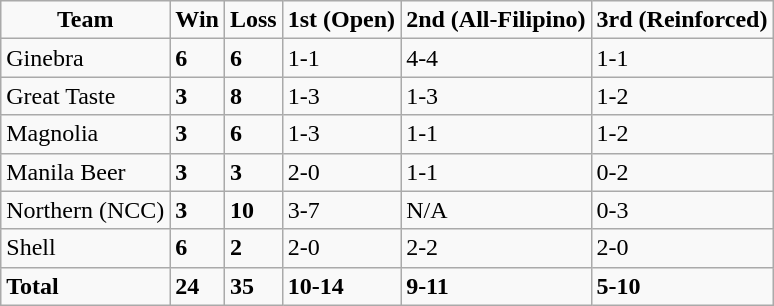<table class=wikitable sortable>
<tr align=center>
<td><strong>Team</strong></td>
<td><strong>Win</strong></td>
<td><strong>Loss</strong></td>
<td><strong>1st (Open)</strong></td>
<td><strong>2nd (All-Filipino)</strong></td>
<td><strong>3rd (Reinforced)</strong></td>
</tr>
<tr>
<td>Ginebra</td>
<td><strong>6</strong></td>
<td><strong>6</strong></td>
<td>1-1</td>
<td>4-4</td>
<td>1-1</td>
</tr>
<tr>
<td>Great Taste</td>
<td><strong>3</strong></td>
<td><strong>8</strong></td>
<td>1-3</td>
<td>1-3</td>
<td>1-2</td>
</tr>
<tr>
<td>Magnolia</td>
<td><strong>3</strong></td>
<td><strong>6</strong></td>
<td>1-3</td>
<td>1-1</td>
<td>1-2</td>
</tr>
<tr>
<td>Manila Beer</td>
<td><strong>3</strong></td>
<td><strong>3</strong></td>
<td>2-0</td>
<td>1-1</td>
<td>0-2</td>
</tr>
<tr>
<td>Northern (NCC)</td>
<td><strong>3</strong></td>
<td><strong>10</strong></td>
<td>3-7</td>
<td>N/A</td>
<td>0-3</td>
</tr>
<tr>
<td>Shell</td>
<td><strong>6</strong></td>
<td><strong>2</strong></td>
<td>2-0</td>
<td>2-2</td>
<td>2-0</td>
</tr>
<tr>
<td><strong>Total</strong></td>
<td><strong>24</strong></td>
<td><strong>35</strong></td>
<td><strong>10-14</strong></td>
<td><strong>9-11</strong></td>
<td><strong>5-10</strong></td>
</tr>
</table>
